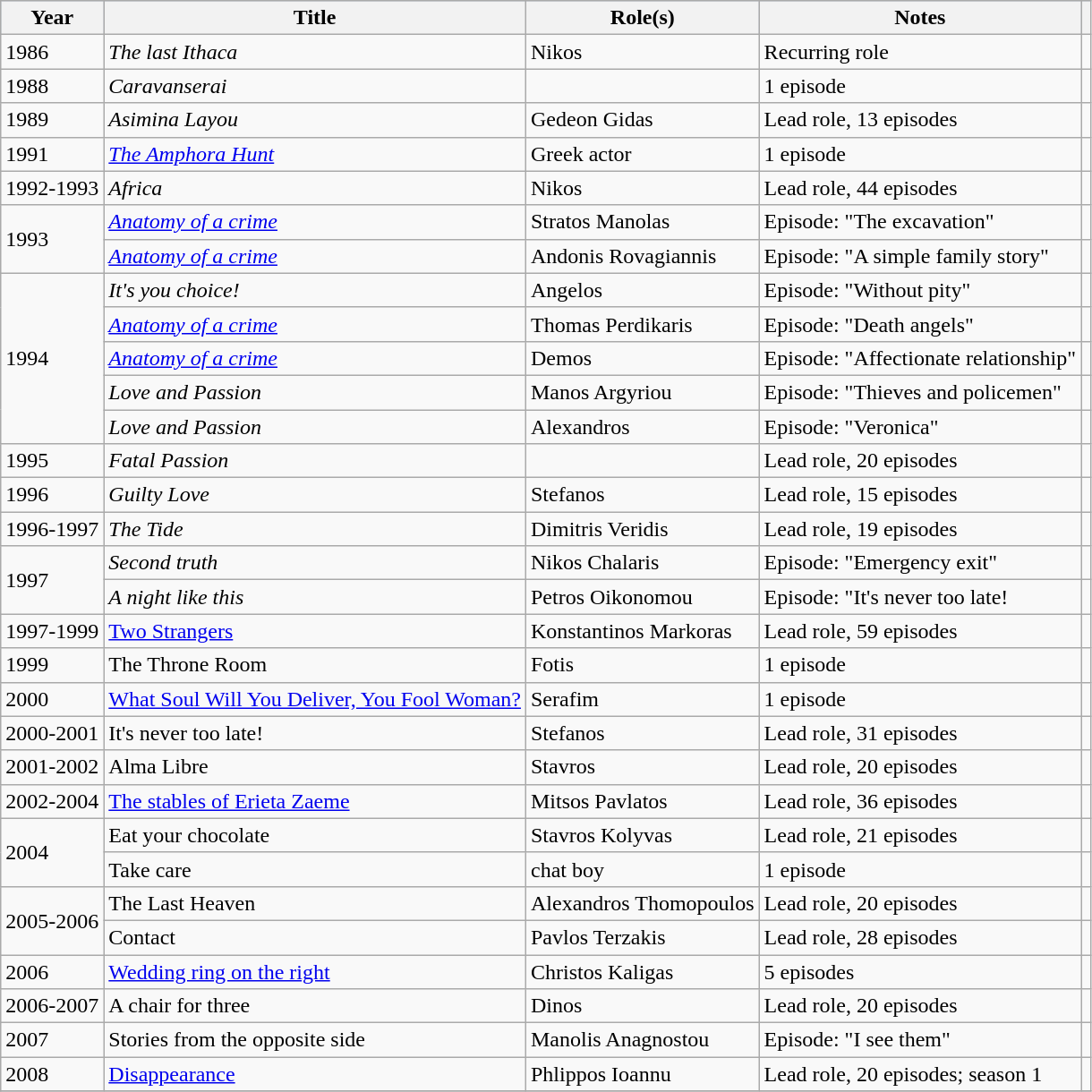<table class="wikitable">
<tr style="background:#b0c4de; text-align:center;">
<th>Year</th>
<th>Title</th>
<th>Role(s)</th>
<th class="unsortable">Notes</th>
<th class="unsortable"></th>
</tr>
<tr>
<td>1986</td>
<td><em>The last Ithaca</em></td>
<td>Nikos</td>
<td>Recurring role</td>
<td></td>
</tr>
<tr>
<td>1988</td>
<td><em>Caravanserai</em></td>
<td></td>
<td>1 episode</td>
<td></td>
</tr>
<tr>
<td>1989</td>
<td><em>Asimina Layou</em></td>
<td>Gedeon Gidas</td>
<td>Lead role, 13 episodes</td>
<td></td>
</tr>
<tr>
<td>1991</td>
<td><em><a href='#'>The Amphora Hunt</a></em></td>
<td>Greek actor</td>
<td>1 episode</td>
<td></td>
</tr>
<tr>
<td>1992-1993</td>
<td><em>Africa</em></td>
<td>Nikos</td>
<td>Lead role, 44 episodes</td>
<td></td>
</tr>
<tr>
<td rowspan="2">1993</td>
<td><em><a href='#'>Anatomy of a crime</a></em></td>
<td>Stratos Manolas</td>
<td>Episode: "The excavation"</td>
<td></td>
</tr>
<tr>
<td><em><a href='#'>Anatomy of a crime</a></em></td>
<td>Andonis Rovagiannis</td>
<td>Episode: "A simple family story"</td>
<td></td>
</tr>
<tr>
<td rowspan="5">1994</td>
<td><em>It's you choice!</em></td>
<td>Angelos</td>
<td>Episode: "Without pity"</td>
<td></td>
</tr>
<tr>
<td><em><a href='#'>Anatomy of a crime</a></em></td>
<td>Thomas Perdikaris</td>
<td>Episode: "Death angels"</td>
<td></td>
</tr>
<tr>
<td><em><a href='#'>Anatomy of a crime</a></em></td>
<td>Demos</td>
<td>Episode: "Affectionate relationship"</td>
<td></td>
</tr>
<tr>
<td><em>Love and Passion</em></td>
<td>Manos Argyriou</td>
<td>Episode: "Thieves and policemen"</td>
<td></td>
</tr>
<tr>
<td><em>Love and Passion</em></td>
<td>Alexandros</td>
<td>Episode: "Veronica"</td>
<td></td>
</tr>
<tr>
<td>1995</td>
<td><em>Fatal Passion</em></td>
<td></td>
<td>Lead role, 20 episodes</td>
<td></td>
</tr>
<tr>
<td>1996</td>
<td><em>Guilty Love</em></td>
<td>Stefanos</td>
<td>Lead role, 15 episodes</td>
<td></td>
</tr>
<tr>
<td>1996-1997</td>
<td><em>The Tide</em></td>
<td>Dimitris Veridis</td>
<td>Lead role, 19 episodes</td>
<td></td>
</tr>
<tr>
<td rowspan="2">1997</td>
<td><em>Second truth</em></td>
<td>Nikos Chalaris</td>
<td>Episode: "Emergency exit"</td>
<td></td>
</tr>
<tr>
<td><em>A night like this</em></td>
<td>Petros Oikonomou</td>
<td>Episode: "It's never too late!<em></td>
<td></td>
</tr>
<tr>
<td>1997-1999</td>
<td></em><a href='#'>Two Strangers</a><em></td>
<td>Konstantinos Markoras</td>
<td>Lead role, 59 episodes</td>
<td></td>
</tr>
<tr>
<td>1999</td>
<td></em>The Throne Room<em></td>
<td>Fotis</td>
<td>1 episode</td>
<td></td>
</tr>
<tr>
<td>2000</td>
<td></em><a href='#'>What Soul Will You Deliver, You Fool Woman?</a><em></td>
<td>Serafim</td>
<td>1 episode</td>
<td></td>
</tr>
<tr>
<td>2000-2001</td>
<td></em>It's never too late!<em></td>
<td>Stefanos</td>
<td>Lead role, 31 episodes</td>
<td></td>
</tr>
<tr>
<td>2001-2002</td>
<td></em>Alma Libre<em></td>
<td>Stavros</td>
<td>Lead role, 20 episodes</td>
<td></td>
</tr>
<tr>
<td>2002-2004</td>
<td></em><a href='#'>The stables of Erieta Zaeme</a><em></td>
<td>Mitsos Pavlatos</td>
<td>Lead role, 36 episodes</td>
<td></td>
</tr>
<tr>
<td rowspan="2">2004</td>
<td></em>Eat your chocolate<em></td>
<td>Stavros Kolyvas</td>
<td>Lead role, 21 episodes</td>
<td></td>
</tr>
<tr>
<td></em>Take care<em></td>
<td>chat boy</td>
<td>1 episode</td>
<td></td>
</tr>
<tr>
<td rowspan="2">2005-2006</td>
<td></em>The Last Heaven<em></td>
<td>Alexandros Thomopoulos</td>
<td>Lead role, 20 episodes</td>
<td></td>
</tr>
<tr>
<td></em>Contact<em></td>
<td>Pavlos Terzakis</td>
<td>Lead role, 28 episodes</td>
<td></td>
</tr>
<tr>
<td>2006</td>
<td></em><a href='#'>Wedding ring on the right</a><em></td>
<td>Christos Kaligas</td>
<td>5 episodes</td>
<td></td>
</tr>
<tr>
<td>2006-2007</td>
<td></em>A chair for three<em></td>
<td>Dinos</td>
<td>Lead role, 20 episodes</td>
<td></td>
</tr>
<tr>
<td>2007</td>
<td></em>Stories from the opposite side<em></td>
<td>Manolis Anagnostou</td>
<td>Episode: "I see them"</td>
<td></td>
</tr>
<tr>
<td>2008</td>
<td></em><a href='#'>Disappearance</a><em></td>
<td>Phlippos Ioannu</td>
<td>Lead role, 20 episodes; season 1</td>
<td></td>
</tr>
<tr>
</tr>
</table>
